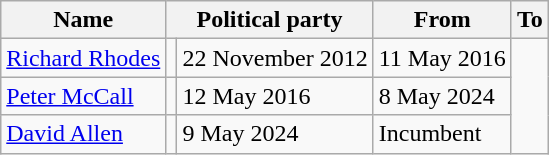<table class="wikitable">
<tr>
<th>Name</th>
<th scope="col" colspan="2">Political party</th>
<th>From</th>
<th>To</th>
</tr>
<tr>
<td><a href='#'>Richard Rhodes</a></td>
<td></td>
<td>22 November 2012</td>
<td>11 May 2016</td>
</tr>
<tr>
<td><a href='#'>Peter McCall</a></td>
<td></td>
<td>12 May 2016</td>
<td>8 May 2024</td>
</tr>
<tr>
<td><a href='#'>David Allen</a></td>
<td></td>
<td>9 May 2024</td>
<td>Incumbent</td>
</tr>
</table>
